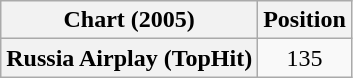<table class="wikitable plainrowheaders" style="text-align:center">
<tr>
<th scope="col">Chart (2005)</th>
<th scope="col">Position</th>
</tr>
<tr>
<th scope="row">Russia Airplay (TopHit)</th>
<td>135</td>
</tr>
</table>
